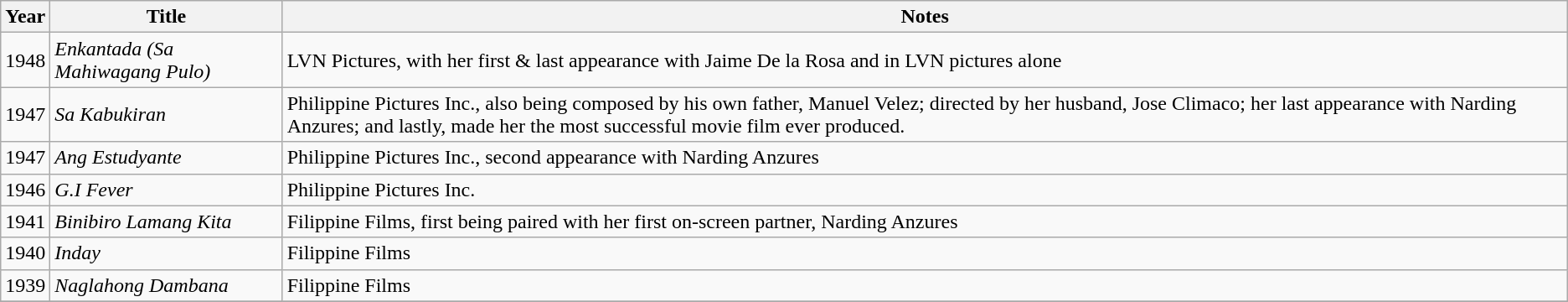<table class="wikitable">
<tr>
<th>Year</th>
<th>Title</th>
<th>Notes</th>
</tr>
<tr>
<td>1948</td>
<td><em>Enkantada (Sa Mahiwagang Pulo)</em></td>
<td>LVN Pictures, with her first & last appearance with Jaime De la Rosa and in LVN pictures alone</td>
</tr>
<tr>
<td>1947</td>
<td><em>Sa Kabukiran</em></td>
<td>Philippine Pictures Inc., also being composed by his own father, Manuel Velez; directed by her husband, Jose Climaco; her last appearance with Narding Anzures; and lastly, made her the most successful movie film ever produced.</td>
</tr>
<tr>
<td>1947</td>
<td><em>Ang Estudyante</em></td>
<td>Philippine Pictures Inc., second appearance with Narding Anzures</td>
</tr>
<tr>
<td>1946</td>
<td><em>G.I Fever</em></td>
<td>Philippine Pictures Inc.</td>
</tr>
<tr>
<td>1941</td>
<td><em>Binibiro Lamang Kita</em></td>
<td>Filippine Films, first being paired with her first on-screen partner, Narding Anzures</td>
</tr>
<tr>
<td>1940</td>
<td><em>Inday</em></td>
<td>Filippine Films</td>
</tr>
<tr>
<td>1939</td>
<td><em>Naglahong Dambana</em></td>
<td>Filippine Films</td>
</tr>
<tr>
</tr>
</table>
